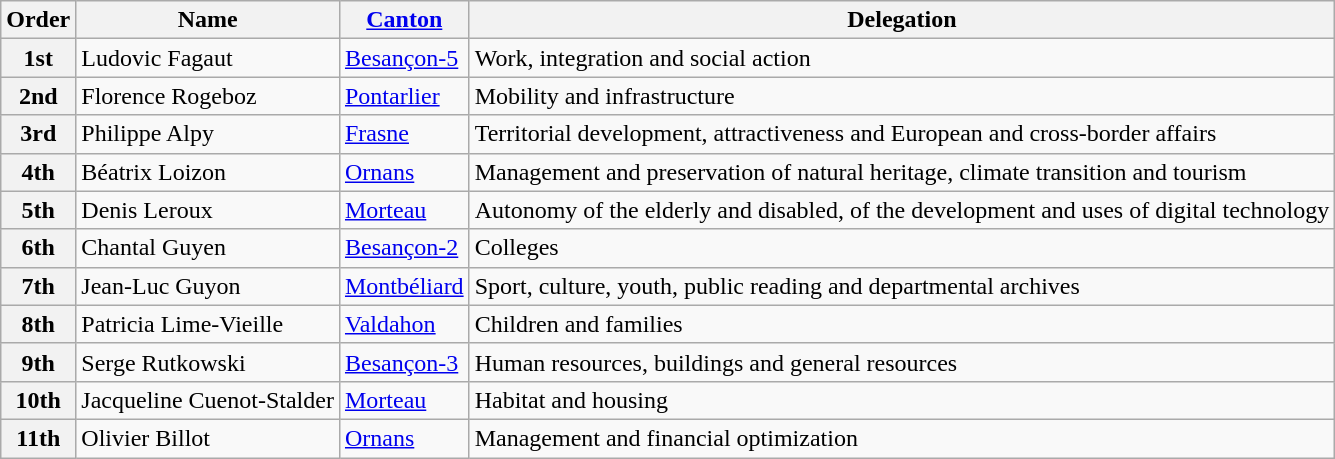<table class="wikitable">
<tr>
<th>Order</th>
<th>Name</th>
<th><a href='#'>Canton</a></th>
<th>Delegation</th>
</tr>
<tr>
<th>1st</th>
<td>Ludovic Fagaut</td>
<td><a href='#'>Besançon-5</a></td>
<td>Work, integration and social action</td>
</tr>
<tr>
<th>2nd</th>
<td>Florence Rogeboz</td>
<td><a href='#'>Pontarlier</a></td>
<td>Mobility and infrastructure</td>
</tr>
<tr>
<th>3rd</th>
<td>Philippe Alpy</td>
<td><a href='#'>Frasne</a></td>
<td>Territorial development, attractiveness and European and cross-border affairs</td>
</tr>
<tr>
<th>4th</th>
<td>Béatrix Loizon</td>
<td><a href='#'>Ornans</a></td>
<td>Management and preservation of natural heritage, climate transition and tourism</td>
</tr>
<tr>
<th>5th</th>
<td>Denis Leroux</td>
<td><a href='#'>Morteau</a></td>
<td>Autonomy of the elderly and disabled, of the development and uses of digital technology</td>
</tr>
<tr>
<th>6th</th>
<td>Chantal Guyen</td>
<td><a href='#'>Besançon-2</a></td>
<td>Colleges</td>
</tr>
<tr>
<th>7th</th>
<td>Jean-Luc Guyon</td>
<td><a href='#'>Montbéliard</a></td>
<td>Sport, culture, youth, public reading and departmental archives</td>
</tr>
<tr>
<th>8th</th>
<td>Patricia Lime-Vieille</td>
<td><a href='#'>Valdahon</a></td>
<td>Children and families</td>
</tr>
<tr>
<th>9th</th>
<td>Serge Rutkowski</td>
<td><a href='#'>Besançon-3</a></td>
<td>Human resources, buildings and general resources</td>
</tr>
<tr>
<th>10th</th>
<td>Jacqueline Cuenot-Stalder</td>
<td><a href='#'>Morteau</a></td>
<td>Habitat and housing</td>
</tr>
<tr>
<th>11th</th>
<td>Olivier Billot</td>
<td><a href='#'>Ornans</a></td>
<td>Management and financial optimization</td>
</tr>
</table>
